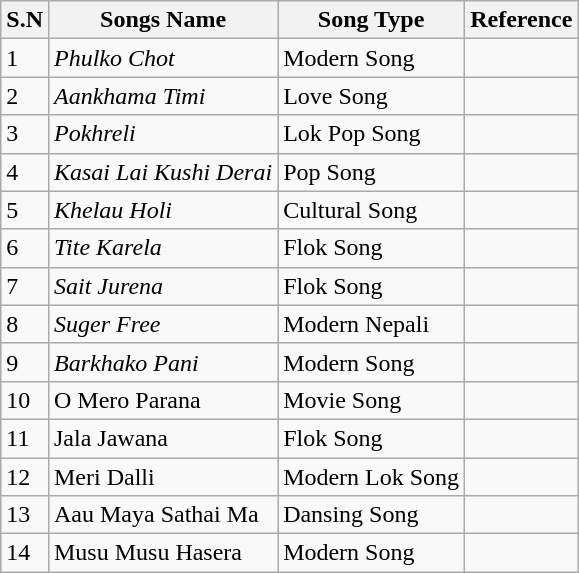<table class="wikitable">
<tr>
<th>S.N</th>
<th>Songs Name</th>
<th>Song Type</th>
<th>Reference</th>
</tr>
<tr>
<td>1</td>
<td><em>Phulko Chot</em></td>
<td>Modern Song</td>
<td></td>
</tr>
<tr>
<td>2</td>
<td><em>Aankhama Timi</em></td>
<td>Love Song</td>
<td></td>
</tr>
<tr>
<td>3</td>
<td><em>Pokhreli</em></td>
<td>Lok Pop Song</td>
<td></td>
</tr>
<tr>
<td>4</td>
<td><em>Kasai Lai Kushi Derai</em></td>
<td>Pop Song</td>
<td></td>
</tr>
<tr>
<td>5</td>
<td><em>Khelau Holi</em></td>
<td>Cultural Song</td>
<td></td>
</tr>
<tr>
<td>6</td>
<td><em>Tite Karela</em></td>
<td>Flok Song</td>
<td></td>
</tr>
<tr>
<td>7</td>
<td><em>Sait Jurena</em></td>
<td>Flok Song</td>
<td></td>
</tr>
<tr>
<td>8</td>
<td><em>Suger Free</em></td>
<td>Modern Nepali</td>
<td></td>
</tr>
<tr>
<td>9</td>
<td><em>Barkhako Pani</em></td>
<td>Modern Song</td>
<td></td>
</tr>
<tr>
<td>10</td>
<td>O Mero Parana</td>
<td>Movie Song</td>
<td></td>
</tr>
<tr>
<td>11</td>
<td>Jala Jawana</td>
<td>Flok Song</td>
<td></td>
</tr>
<tr>
<td>12</td>
<td>Meri Dalli</td>
<td>Modern Lok Song</td>
<td></td>
</tr>
<tr>
<td>13</td>
<td>Aau Maya Sathai Ma</td>
<td>Dansing Song</td>
<td></td>
</tr>
<tr>
<td>14</td>
<td>Musu Musu Hasera</td>
<td>Modern Song</td>
<td></td>
</tr>
</table>
